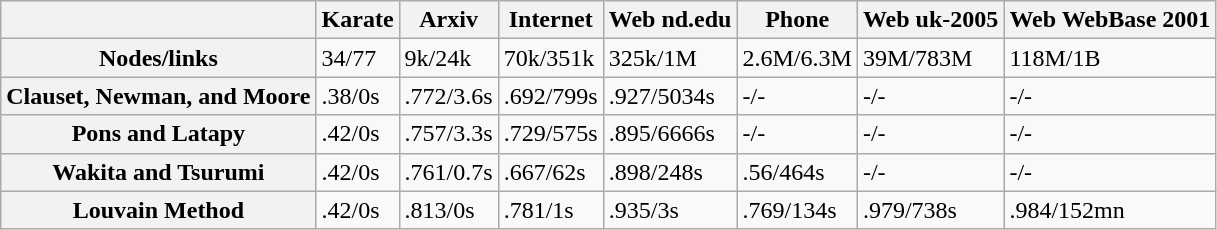<table border="1" class="wikitable">
<tr>
<th></th>
<th>Karate</th>
<th>Arxiv</th>
<th>Internet</th>
<th>Web nd.edu</th>
<th>Phone</th>
<th>Web uk-2005</th>
<th>Web WebBase 2001</th>
</tr>
<tr>
<th>Nodes/links</th>
<td>34/77</td>
<td>9k/24k</td>
<td>70k/351k</td>
<td>325k/1M</td>
<td>2.6M/6.3M</td>
<td>39M/783M</td>
<td>118M/1B</td>
</tr>
<tr>
<th>Clauset, Newman, and Moore</th>
<td>.38/0s</td>
<td>.772/3.6s</td>
<td>.692/799s</td>
<td>.927/5034s</td>
<td>-/-</td>
<td>-/-</td>
<td>-/-</td>
</tr>
<tr>
<th>Pons and Latapy</th>
<td>.42/0s</td>
<td>.757/3.3s</td>
<td>.729/575s</td>
<td>.895/6666s</td>
<td>-/-</td>
<td>-/-</td>
<td>-/-</td>
</tr>
<tr>
<th>Wakita and Tsurumi</th>
<td>.42/0s</td>
<td>.761/0.7s</td>
<td>.667/62s</td>
<td>.898/248s</td>
<td>.56/464s</td>
<td>-/-</td>
<td>-/-</td>
</tr>
<tr>
<th>Louvain Method</th>
<td>.42/0s</td>
<td>.813/0s</td>
<td>.781/1s</td>
<td>.935/3s</td>
<td>.769/134s</td>
<td>.979/738s</td>
<td>.984/152mn</td>
</tr>
</table>
